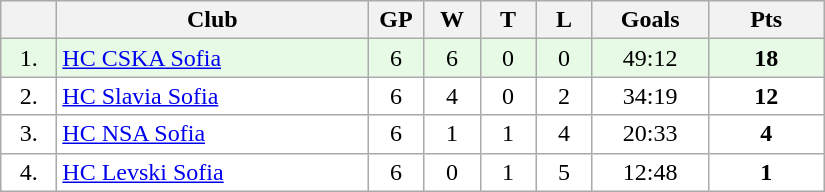<table class="wikitable">
<tr>
<th width="30"></th>
<th width="200">Club</th>
<th width="30">GP</th>
<th width="30">W</th>
<th width="30">T</th>
<th width="30">L</th>
<th width="70">Goals</th>
<th width="70">Pts</th>
</tr>
<tr bgcolor="#e6fae6" align="center">
<td>1.</td>
<td align="left"><a href='#'>HC CSKA Sofia</a></td>
<td>6</td>
<td>6</td>
<td>0</td>
<td>0</td>
<td>49:12</td>
<td><strong>18</strong></td>
</tr>
<tr bgcolor="#FFFFFF" align="center">
<td>2.</td>
<td align="left"><a href='#'>HC Slavia Sofia</a></td>
<td>6</td>
<td>4</td>
<td>0</td>
<td>2</td>
<td>34:19</td>
<td><strong>12</strong></td>
</tr>
<tr bgcolor="#FFFFFF" align="center">
<td>3.</td>
<td align="left"><a href='#'>HC NSA Sofia</a></td>
<td>6</td>
<td>1</td>
<td>1</td>
<td>4</td>
<td>20:33</td>
<td><strong>4</strong></td>
</tr>
<tr bgcolor="#FFFFFF" align="center">
<td>4.</td>
<td align="left"><a href='#'>HC Levski Sofia</a></td>
<td>6</td>
<td>0</td>
<td>1</td>
<td>5</td>
<td>12:48</td>
<td><strong>1</strong></td>
</tr>
</table>
